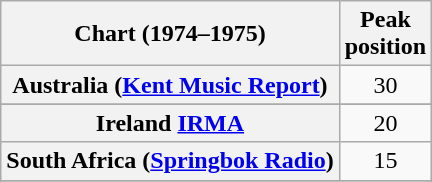<table class="wikitable sortable plainrowheaders" style="text-align:center">
<tr>
<th scope="col">Chart (1974–1975)</th>
<th scope="col">Peak<br>position</th>
</tr>
<tr>
<th scope="row">Australia (<a href='#'>Kent Music Report</a>)</th>
<td>30</td>
</tr>
<tr>
</tr>
<tr>
</tr>
<tr>
</tr>
<tr>
</tr>
<tr>
</tr>
<tr>
</tr>
<tr>
</tr>
<tr>
<th scope="row">Ireland <a href='#'>IRMA</a></th>
<td>20</td>
</tr>
<tr>
<th scope="row">South Africa (<a href='#'>Springbok Radio</a>)</th>
<td>15</td>
</tr>
<tr>
</tr>
<tr>
</tr>
<tr>
</tr>
</table>
